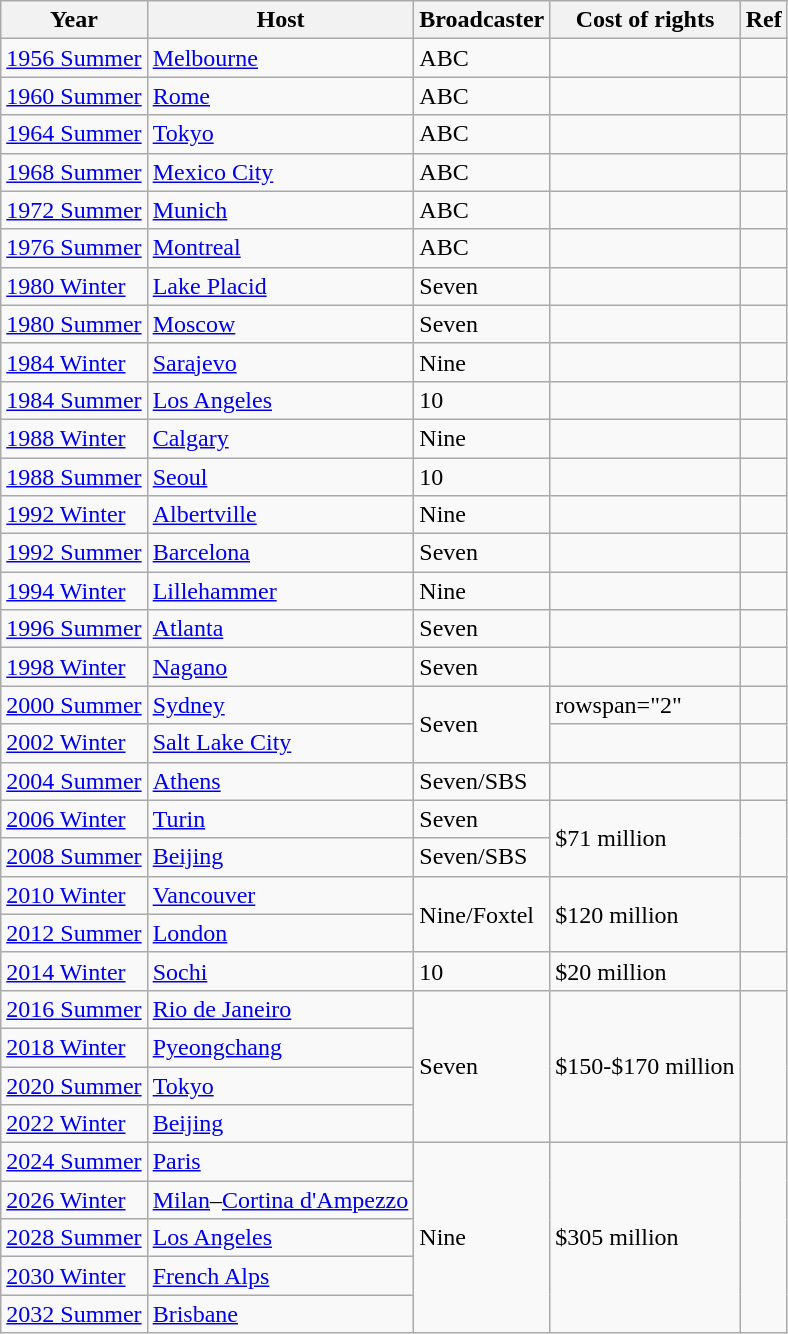<table class="wikitable">
<tr>
<th>Year</th>
<th>Host</th>
<th>Broadcaster</th>
<th>Cost of rights</th>
<th>Ref</th>
</tr>
<tr>
<td><a href='#'>1956 Summer</a></td>
<td><a href='#'>Melbourne</a></td>
<td>ABC</td>
<td></td>
<td></td>
</tr>
<tr>
<td><a href='#'>1960 Summer</a></td>
<td><a href='#'>Rome</a></td>
<td>ABC</td>
<td></td>
<td></td>
</tr>
<tr>
<td><a href='#'>1964 Summer</a></td>
<td><a href='#'>Tokyo</a></td>
<td>ABC</td>
<td></td>
<td></td>
</tr>
<tr>
<td><a href='#'>1968 Summer</a></td>
<td><a href='#'>Mexico City</a></td>
<td>ABC</td>
<td></td>
<td></td>
</tr>
<tr>
<td><a href='#'>1972 Summer</a></td>
<td><a href='#'>Munich</a></td>
<td>ABC</td>
<td></td>
<td></td>
</tr>
<tr>
<td><a href='#'>1976 Summer</a></td>
<td><a href='#'>Montreal</a></td>
<td>ABC</td>
<td></td>
<td></td>
</tr>
<tr>
<td><a href='#'>1980 Winter</a></td>
<td><a href='#'>Lake Placid</a></td>
<td>Seven</td>
<td></td>
<td></td>
</tr>
<tr>
<td><a href='#'>1980 Summer</a></td>
<td><a href='#'>Moscow</a></td>
<td>Seven</td>
<td></td>
<td></td>
</tr>
<tr>
<td><a href='#'>1984 Winter</a></td>
<td><a href='#'>Sarajevo</a></td>
<td>Nine</td>
<td></td>
<td></td>
</tr>
<tr>
<td><a href='#'>1984 Summer</a></td>
<td><a href='#'>Los Angeles</a></td>
<td>10</td>
<td></td>
<td></td>
</tr>
<tr>
<td><a href='#'>1988 Winter</a></td>
<td><a href='#'>Calgary</a></td>
<td>Nine</td>
<td></td>
<td></td>
</tr>
<tr>
<td><a href='#'>1988 Summer</a></td>
<td><a href='#'>Seoul</a></td>
<td>10</td>
<td></td>
<td></td>
</tr>
<tr>
<td><a href='#'>1992 Winter</a></td>
<td><a href='#'>Albertville</a></td>
<td>Nine</td>
<td></td>
<td></td>
</tr>
<tr>
<td><a href='#'>1992 Summer</a></td>
<td><a href='#'>Barcelona</a></td>
<td>Seven</td>
<td></td>
<td></td>
</tr>
<tr>
<td><a href='#'>1994 Winter</a></td>
<td><a href='#'>Lillehammer</a></td>
<td>Nine</td>
<td></td>
<td></td>
</tr>
<tr>
<td><a href='#'>1996 Summer</a></td>
<td><a href='#'>Atlanta</a></td>
<td>Seven</td>
<td></td>
<td></td>
</tr>
<tr>
<td><a href='#'>1998 Winter</a></td>
<td><a href='#'>Nagano</a></td>
<td>Seven</td>
<td></td>
<td></td>
</tr>
<tr>
<td><a href='#'>2000 Summer</a></td>
<td><a href='#'>Sydney</a></td>
<td rowspan="2">Seven</td>
<td>rowspan="2"  </td>
<td></td>
</tr>
<tr>
<td><a href='#'>2002 Winter</a></td>
<td><a href='#'>Salt Lake City</a></td>
<td></td>
</tr>
<tr>
<td><a href='#'>2004 Summer</a></td>
<td><a href='#'>Athens</a></td>
<td>Seven/SBS</td>
<td></td>
<td></td>
</tr>
<tr>
<td><a href='#'>2006 Winter</a></td>
<td><a href='#'>Turin</a></td>
<td>Seven</td>
<td rowspan="2">$71 million</td>
<td rowspan="2"></td>
</tr>
<tr>
<td><a href='#'>2008 Summer</a></td>
<td><a href='#'>Beijing</a></td>
<td>Seven/SBS</td>
</tr>
<tr>
<td><a href='#'>2010 Winter</a></td>
<td><a href='#'>Vancouver</a></td>
<td rowspan="2">Nine/Foxtel</td>
<td rowspan="2">$120 million</td>
<td rowspan="2"></td>
</tr>
<tr>
<td><a href='#'>2012 Summer</a></td>
<td><a href='#'>London</a></td>
</tr>
<tr>
<td><a href='#'>2014 Winter</a></td>
<td><a href='#'>Sochi</a></td>
<td>10</td>
<td>$20 million</td>
<td></td>
</tr>
<tr>
<td><a href='#'>2016 Summer</a></td>
<td><a href='#'>Rio de Janeiro</a></td>
<td rowspan="4">Seven</td>
<td rowspan="4">$150-$170 million</td>
<td rowspan="4"></td>
</tr>
<tr>
<td><a href='#'>2018 Winter</a></td>
<td><a href='#'>Pyeongchang</a></td>
</tr>
<tr>
<td><a href='#'>2020 Summer</a></td>
<td><a href='#'>Tokyo</a></td>
</tr>
<tr>
<td><a href='#'>2022 Winter</a></td>
<td><a href='#'>Beijing</a></td>
</tr>
<tr>
<td><a href='#'>2024 Summer</a></td>
<td><a href='#'>Paris</a></td>
<td rowspan="5">Nine</td>
<td rowspan="5">$305 million</td>
<td rowspan="5"></td>
</tr>
<tr>
<td><a href='#'>2026 Winter</a></td>
<td><a href='#'>Milan</a>–<a href='#'>Cortina d'Ampezzo</a></td>
</tr>
<tr>
<td><a href='#'>2028 Summer</a></td>
<td><a href='#'>Los Angeles</a></td>
</tr>
<tr>
<td><a href='#'>2030 Winter</a></td>
<td><a href='#'>French Alps</a></td>
</tr>
<tr>
<td><a href='#'>2032 Summer</a></td>
<td><a href='#'>Brisbane</a></td>
</tr>
</table>
